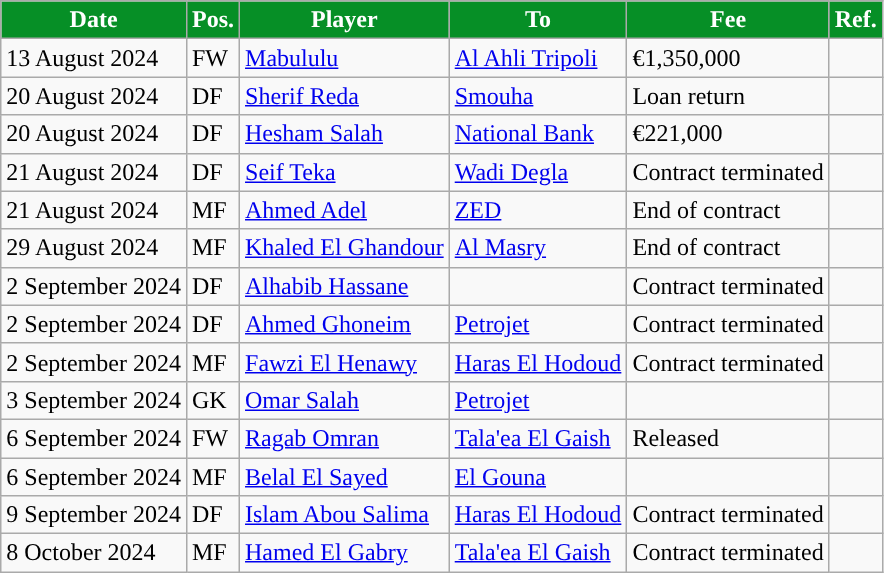<table class="wikitable plainrowheaders sortable">
<tr>
<th style="background:#068f26; color:#ffffff; ">Date</th>
<th style="background:#068f26; color:#ffffff; ">Pos.</th>
<th style="background:#068f26; color:#ffffff; ">Player</th>
<th style="background:#068f26; color:#ffffff; ">To</th>
<th style="background:#068f26; color:#ffffff; ">Fee</th>
<th style="background:#068f26; color:#ffffff; ">Ref.</th>
</tr>
<tr>
<td>13 August 2024</td>
<td>FW</td>
<td> <a href='#'>Mabululu</a></td>
<td> <a href='#'>Al Ahli Tripoli</a></td>
<td>€1,350,000</td>
<td></td>
</tr>
<tr>
<td>20 August 2024</td>
<td>DF</td>
<td> <a href='#'>Sherif Reda</a></td>
<td> <a href='#'>Smouha</a></td>
<td>Loan return</td>
<td></td>
</tr>
<tr>
<td>20 August 2024</td>
<td>DF</td>
<td> <a href='#'>Hesham Salah</a></td>
<td> <a href='#'>National Bank</a></td>
<td>€221,000</td>
<td></td>
</tr>
<tr>
<td>21 August 2024</td>
<td>DF</td>
<td> <a href='#'>Seif Teka</a></td>
<td> <a href='#'>Wadi Degla</a></td>
<td>Contract terminated</td>
<td></td>
</tr>
<tr>
<td>21 August 2024</td>
<td>MF</td>
<td> <a href='#'>Ahmed Adel</a></td>
<td> <a href='#'>ZED</a></td>
<td>End of contract</td>
<td></td>
</tr>
<tr>
<td>29 August 2024</td>
<td>MF</td>
<td> <a href='#'>Khaled El Ghandour</a></td>
<td> <a href='#'>Al Masry</a></td>
<td>End of contract</td>
<td></td>
</tr>
<tr>
<td>2 September 2024</td>
<td>DF</td>
<td> <a href='#'>Alhabib Hassane</a></td>
<td></td>
<td>Contract terminated</td>
<td></td>
</tr>
<tr>
<td>2 September 2024</td>
<td>DF</td>
<td> <a href='#'>Ahmed Ghoneim</a></td>
<td> <a href='#'>Petrojet</a></td>
<td>Contract terminated</td>
<td></td>
</tr>
<tr>
<td>2 September 2024</td>
<td>MF</td>
<td> <a href='#'>Fawzi El Henawy</a></td>
<td> <a href='#'>Haras El Hodoud</a></td>
<td>Contract terminated</td>
<td></td>
</tr>
<tr>
<td>3 September 2024</td>
<td>GK</td>
<td> <a href='#'>Omar Salah</a></td>
<td> <a href='#'>Petrojet</a></td>
<td></td>
<td></td>
</tr>
<tr>
<td>6 September 2024</td>
<td>FW</td>
<td> <a href='#'>Ragab Omran</a></td>
<td> <a href='#'>Tala'ea El Gaish</a></td>
<td>Released</td>
<td></td>
</tr>
<tr>
<td>6 September 2024</td>
<td>MF</td>
<td> <a href='#'>Belal El Sayed</a></td>
<td> <a href='#'>El Gouna</a></td>
<td></td>
<td></td>
</tr>
<tr>
<td>9 September 2024</td>
<td>DF</td>
<td> <a href='#'>Islam Abou Salima</a></td>
<td> <a href='#'>Haras El Hodoud</a></td>
<td>Contract terminated</td>
<td></td>
</tr>
<tr>
<td>8 October 2024</td>
<td>MF</td>
<td> <a href='#'>Hamed El Gabry</a></td>
<td> <a href='#'>Tala'ea El Gaish</a></td>
<td>Contract terminated</td>
<td></td>
</tr>
</table>
